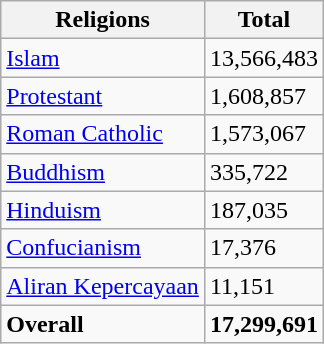<table class="wikitable">
<tr>
<th>Religions</th>
<th>Total</th>
</tr>
<tr>
<td><a href='#'>Islam</a></td>
<td>13,566,483</td>
</tr>
<tr>
<td><a href='#'>Protestant</a></td>
<td>1,608,857</td>
</tr>
<tr>
<td><a href='#'>Roman Catholic</a></td>
<td>1,573,067</td>
</tr>
<tr>
<td><a href='#'>Buddhism</a></td>
<td>335,722</td>
</tr>
<tr>
<td><a href='#'>Hinduism</a></td>
<td>187,035</td>
</tr>
<tr>
<td><a href='#'>Confucianism</a></td>
<td>17,376</td>
</tr>
<tr>
<td><a href='#'>Aliran Kepercayaan</a></td>
<td>11,151</td>
</tr>
<tr>
<td><strong>Overall</strong></td>
<td><strong>17,299,691</strong></td>
</tr>
</table>
